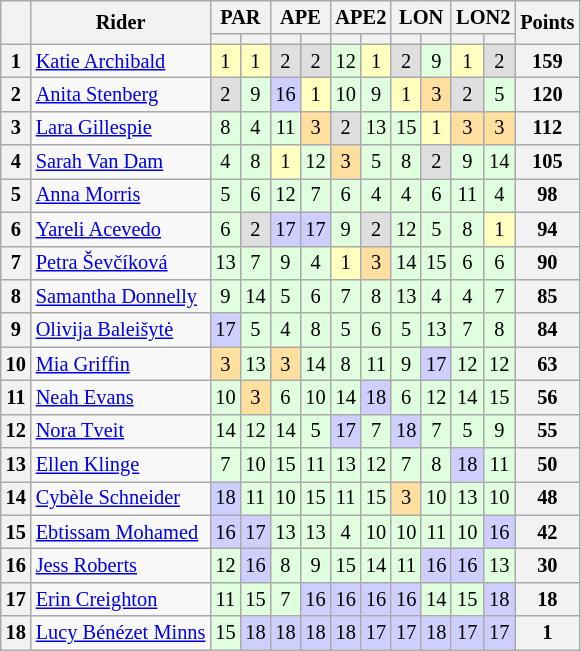<table class="wikitable plainrowheaders" style="font-size:85%; text-align:center">
<tr>
<th rowspan=2 style="vertical-align:middle"></th>
<th rowspan=2 style="vertical-align:middle">Rider</th>
<th colspan=2>PAR<br></th>
<th colspan=2>APE<br></th>
<th colspan=2>APE2<br></th>
<th colspan=2>LON<br></th>
<th colspan=2>LON2<br></th>
<th rowspan=2 style="vertical-align:middle">Points</th>
</tr>
<tr>
<th></th>
<th></th>
<th></th>
<th></th>
<th></th>
<th></th>
<th></th>
<th></th>
<th></th>
<th></th>
</tr>
<tr>
<th>1</th>
<td style="text-align:left"> <a href='#'>Katie Archibald</a> </td>
<td style="background:#FFFFBF;">1</td>
<td style="background:#FFFFBF;">1</td>
<td style="background:#DFDFDF;">2</td>
<td style="background:#DFDFDF;">2</td>
<td style="background:#dfffdf;">12</td>
<td style="background:#FFFFBF;">1</td>
<td style="background:#DFDFDF;">2</td>
<td style="background:#dfffdf;">9</td>
<td style="background:#FFFFBF;">1</td>
<td style="background:#DFDFDF;">2</td>
<th>159</th>
</tr>
<tr>
<th>2</th>
<td style="text-align:left"> <a href='#'>Anita Stenberg</a></td>
<td style="background:#DFDFDF;">2</td>
<td style="background:#dfffdf;">9</td>
<td style="background:#cfcfff;">16</td>
<td style="background:#FFFFBF;">1</td>
<td style="background:#dfffdf;">10</td>
<td style="background:#dfffdf;">9</td>
<td style="background:#FFFFBF;">1</td>
<td style="background:#ffdf9f;">3</td>
<td style="background:#DFDFDF;">2</td>
<td style="background:#dfffdf;">5</td>
<th>120</th>
</tr>
<tr>
<th>3</th>
<td style="text-align:left"> <a href='#'>Lara Gillespie</a></td>
<td style="background:#dfffdf;">8</td>
<td style="background:#dfffdf;">4</td>
<td style="background:#dfffdf;">11</td>
<td style="background:#ffdf9f;">3</td>
<td style="background:#DFDFDF;">2</td>
<td style="background:#dfffdf;">13</td>
<td style="background:#dfffdf;">15</td>
<td style="background:#FFFFBF;">1</td>
<td style="background:#ffdf9f;">3</td>
<td style="background:#ffdf9f;">3</td>
<th>112</th>
</tr>
<tr>
<th>4</th>
<td style="text-align:left"> <a href='#'>Sarah Van Dam</a></td>
<td style="background:#dfffdf;">4</td>
<td style="background:#dfffdf;">8</td>
<td style="background:#FFFFBF;">1</td>
<td style="background:#dfffdf;">12</td>
<td style="background:#ffdf9f;">3</td>
<td style="background:#dfffdf;">5</td>
<td style="background:#dfffdf;">8</td>
<td style="background:#DFDFDF;">2</td>
<td style="background:#dfffdf;">9</td>
<td style="background:#dfffdf;">14</td>
<th>105</th>
</tr>
<tr>
<th>5</th>
<td style="text-align:left"> <a href='#'>Anna Morris</a></td>
<td style="background:#dfffdf;">5</td>
<td style="background:#dfffdf;">6</td>
<td style="background:#dfffdf;">12</td>
<td style="background:#dfffdf;">7</td>
<td style="background:#dfffdf;">6</td>
<td style="background:#dfffdf;">4</td>
<td style="background:#dfffdf;">4</td>
<td style="background:#dfffdf;">6</td>
<td style="background:#dfffdf;">11</td>
<td style="background:#dfffdf;">4</td>
<th>98</th>
</tr>
<tr>
<th>6</th>
<td style="text-align:left"> <a href='#'>Yareli Acevedo</a></td>
<td style="background:#dfffdf;">6</td>
<td style="background:#DFDFDF;">2</td>
<td style="background:#cfcfff;">17</td>
<td style="background:#cfcfff;">17</td>
<td style="background:#dfffdf;">9</td>
<td style="background:#DFDFDF;">2</td>
<td style="background:#dfffdf;">12</td>
<td style="background:#dfffdf;">5</td>
<td style="background:#dfffdf;">8</td>
<td style="background:#FFFFBF;">1</td>
<th>94</th>
</tr>
<tr>
<th>7</th>
<td style="text-align:left"> <a href='#'>Petra Ševčíková</a></td>
<td style="background:#dfffdf;">13</td>
<td style="background:#dfffdf;">7</td>
<td style="background:#dfffdf;">9</td>
<td style="background:#dfffdf;">4</td>
<td style="background:#FFFFBF;">1</td>
<td style="background:#ffdf9f;">3</td>
<td style="background:#dfffdf;">14</td>
<td style="background:#dfffdf;">15</td>
<td style="background:#dfffdf;">6</td>
<td style="background:#dfffdf;">6</td>
<th>90</th>
</tr>
<tr>
<th>8</th>
<td style="text-align:left"> <a href='#'>Samantha Donnelly</a></td>
<td style="background:#dfffdf;">9</td>
<td style="background:#dfffdf;">14</td>
<td style="background:#dfffdf;">5</td>
<td style="background:#dfffdf;">6</td>
<td style="background:#dfffdf;">7</td>
<td style="background:#dfffdf;">8</td>
<td style="background:#dfffdf;">13</td>
<td style="background:#dfffdf;">4</td>
<td style="background:#dfffdf;">4</td>
<td style="background:#dfffdf;">7</td>
<th>85</th>
</tr>
<tr>
<th>9</th>
<td style="text-align:left"> <a href='#'>Olivija Baleišytė</a></td>
<td style="background:#cfcfff;">17</td>
<td style="background:#dfffdf;">5</td>
<td style="background:#dfffdf;">4</td>
<td style="background:#dfffdf;">8</td>
<td style="background:#dfffdf;">5</td>
<td style="background:#dfffdf;">6</td>
<td style="background:#dfffdf;">5</td>
<td style="background:#dfffdf;">13</td>
<td style="background:#dfffdf;">7</td>
<td style="background:#dfffdf;">8</td>
<th>84</th>
</tr>
<tr>
<th>10</th>
<td style="text-align:left"> <a href='#'>Mia Griffin</a></td>
<td style="background:#ffdf9f;">3</td>
<td style="background:#dfffdf;">13</td>
<td style="background:#ffdf9f;">3</td>
<td style="background:#dfffdf;">14</td>
<td style="background:#dfffdf;">8</td>
<td style="background:#dfffdf;">11</td>
<td style="background:#dfffdf;">9</td>
<td style="background:#cfcfff;">17</td>
<td style="background:#dfffdf;">12</td>
<td style="background:#dfffdf;">12</td>
<th>63</th>
</tr>
<tr>
<th>11</th>
<td style="text-align:left"> <a href='#'>Neah Evans</a></td>
<td style="background:#dfffdf;">10</td>
<td style="background:#ffdf9f;">3</td>
<td style="background:#dfffdf;">6</td>
<td style="background:#dfffdf;">10</td>
<td style="background:#dfffdf;">14</td>
<td style="background:#cfcfff;">18</td>
<td style="background:#dfffdf;">6</td>
<td style="background:#dfffdf;">12</td>
<td style="background:#dfffdf;">14</td>
<td style="background:#dfffdf;">15</td>
<th>56</th>
</tr>
<tr>
<th>12</th>
<td style="text-align:left"> <a href='#'>Nora Tveit</a></td>
<td style="background:#dfffdf;">14</td>
<td style="background:#dfffdf;">12</td>
<td style="background:#dfffdf;">14</td>
<td style="background:#dfffdf;">5</td>
<td style="background:#cfcfff;">17</td>
<td style="background:#dfffdf;">7</td>
<td style="background:#cfcfff;">18</td>
<td style="background:#dfffdf;">7</td>
<td style="background:#dfffdf;">5</td>
<td style="background:#dfffdf;">9</td>
<th>55</th>
</tr>
<tr>
<th>13</th>
<td style="text-align:left"> <a href='#'>Ellen Klinge</a></td>
<td style="background:#dfffdf;">7</td>
<td style="background:#dfffdf;">10</td>
<td style="background:#dfffdf;">15</td>
<td style="background:#dfffdf;">11</td>
<td style="background:#dfffdf;">13</td>
<td style="background:#dfffdf;">12</td>
<td style="background:#dfffdf;">7</td>
<td style="background:#dfffdf;">8</td>
<td style="background:#cfcfff;">18</td>
<td style="background:#dfffdf;">11</td>
<th>50</th>
</tr>
<tr>
<th>14</th>
<td style="text-align:left"> <a href='#'>Cybèle Schneider</a></td>
<td style="background:#cfcfff;">18</td>
<td style="background:#dfffdf;">11</td>
<td style="background:#dfffdf;">10</td>
<td style="background:#dfffdf;">15</td>
<td style="background:#dfffdf;">11</td>
<td style="background:#dfffdf;">15</td>
<td style="background:#ffdf9f;">3</td>
<td style="background:#dfffdf;">10</td>
<td style="background:#dfffdf;">13</td>
<td style="background:#dfffdf;">10</td>
<th>48</th>
</tr>
<tr>
<th>15</th>
<td style="text-align:left"> <a href='#'>Ebtissam Mohamed</a></td>
<td style="background:#cfcfff;">16</td>
<td style="background:#cfcfff;">17</td>
<td style="background:#dfffdf;">13</td>
<td style="background:#dfffdf;">13</td>
<td style="background:#dfffdf;">4</td>
<td style="background:#dfffdf;">10</td>
<td style="background:#dfffdf;">10</td>
<td style="background:#dfffdf;">11</td>
<td style="background:#dfffdf;">10</td>
<td style="background:#cfcfff;">16</td>
<th>42</th>
</tr>
<tr>
<th>16</th>
<td style="text-align:left"> <a href='#'>Jess Roberts</a></td>
<td style="background:#dfffdf;">12</td>
<td style="background:#cfcfff;">16</td>
<td style="background:#dfffdf;">8</td>
<td style="background:#dfffdf;">9</td>
<td style="background:#dfffdf;">15</td>
<td style="background:#dfffdf;">14</td>
<td style="background:#dfffdf;">11</td>
<td style="background:#cfcfff;">16</td>
<td style="background:#cfcfff;">16</td>
<td style="background:#dfffdf;">13</td>
<th>30</th>
</tr>
<tr>
<th>17</th>
<td style="text-align:left"> <a href='#'>Erin Creighton</a></td>
<td style="background:#dfffdf;">11</td>
<td style="background:#dfffdf;">15</td>
<td style="background:#dfffdf;">7</td>
<td style="background:#cfcfff;">16</td>
<td style="background:#cfcfff;">16</td>
<td style="background:#cfcfff;">16</td>
<td style="background:#cfcfff;">16</td>
<td style="background:#dfffdf;">14</td>
<td style="background:#dfffdf;">15</td>
<td style="background:#cfcfff;">18</td>
<th>18</th>
</tr>
<tr>
<th>18</th>
<td style="text-align:left"> <a href='#'>Lucy Bénézet Minns</a></td>
<td style="background:#dfffdf;">15</td>
<td style="background:#cfcfff;">18</td>
<td style="background:#cfcfff;">18</td>
<td style="background:#cfcfff;">18</td>
<td style="background:#cfcfff;">18</td>
<td style="background:#cfcfff;">17</td>
<td style="background:#cfcfff;">17</td>
<td style="background:#cfcfff;">18</td>
<td style="background:#cfcfff;">17</td>
<td style="background:#cfcfff;">17</td>
<th>1</th>
</tr>
</table>
